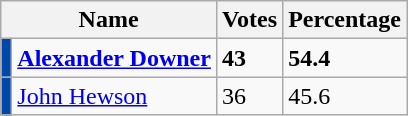<table class="wikitable">
<tr>
<th colspan="2">Name</th>
<th>Votes</th>
<th>Percentage</th>
</tr>
<tr>
<td style="background:#0047AB"></td>
<td><strong><a href='#'>Alexander Downer</a></strong></td>
<td><strong>43</strong></td>
<td><strong>54.4</strong></td>
</tr>
<tr>
<td style="background:#0047AB"></td>
<td><a href='#'>John Hewson</a></td>
<td>36</td>
<td>45.6</td>
</tr>
</table>
